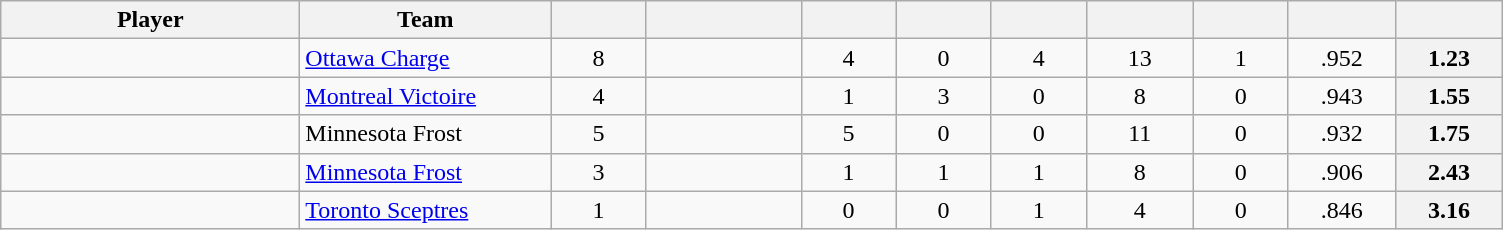<table class="wikitable sortable" style="text-align: center">
<tr>
<th style="width: 12em;">Player</th>
<th style="width: 10em;">Team</th>
<th style="width: 3.5em;"></th>
<th style="width: 6em;"></th>
<th style="width: 3.5em;"></th>
<th style="width: 3.5em;"></th>
<th style="width: 3.5em;"></th>
<th style="width: 4em;"></th>
<th style="width: 3.5em;"></th>
<th style="width: 4em;"></th>
<th style="width: 4em;"></th>
</tr>
<tr>
<td style="text-align:left;"></td>
<td style="text-align:left;"><a href='#'>Ottawa Charge</a></td>
<td>8</td>
<td></td>
<td>4</td>
<td>0</td>
<td>4</td>
<td>13</td>
<td>1</td>
<td>.952</td>
<th>1.23</th>
</tr>
<tr>
<td style="text-align:left;"></td>
<td style="text-align:left;"><a href='#'>Montreal Victoire</a></td>
<td>4</td>
<td></td>
<td>1</td>
<td>3</td>
<td>0</td>
<td>8</td>
<td>0</td>
<td>.943</td>
<th>1.55</th>
</tr>
<tr>
<td style="text-align:left;"></td>
<td style="text-align:left;">Minnesota Frost</td>
<td>5</td>
<td></td>
<td>5</td>
<td>0</td>
<td>0</td>
<td>11</td>
<td>0</td>
<td>.932</td>
<th>1.75</th>
</tr>
<tr>
<td style="text-align:left;"></td>
<td style="text-align:left;"><a href='#'>Minnesota Frost</a></td>
<td>3</td>
<td></td>
<td>1</td>
<td>1</td>
<td>1</td>
<td>8</td>
<td>0</td>
<td>.906</td>
<th>2.43</th>
</tr>
<tr>
<td style="text-align:left;"></td>
<td style="text-align:left;"><a href='#'>Toronto Sceptres</a></td>
<td>1</td>
<td></td>
<td>0</td>
<td>0</td>
<td>1</td>
<td>4</td>
<td>0</td>
<td>.846</td>
<th>3.16<br></th>
</tr>
</table>
